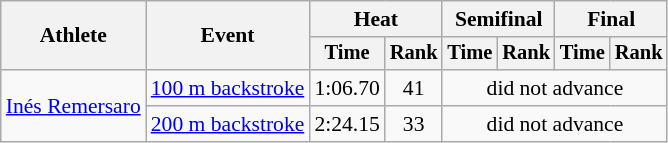<table class=wikitable style="font-size:90%">
<tr>
<th rowspan="2">Athlete</th>
<th rowspan="2">Event</th>
<th colspan="2">Heat</th>
<th colspan="2">Semifinal</th>
<th colspan="2">Final</th>
</tr>
<tr style="font-size:95%">
<th>Time</th>
<th>Rank</th>
<th>Time</th>
<th>Rank</th>
<th>Time</th>
<th>Rank</th>
</tr>
<tr align=center>
<td align=left rowspan=2><a href='#'>Inés Remersaro</a></td>
<td align=left><a href='#'>100 m backstroke</a></td>
<td>1:06.70</td>
<td>41</td>
<td colspan=4>did not advance</td>
</tr>
<tr align=center>
<td align=left><a href='#'>200 m backstroke</a></td>
<td>2:24.15</td>
<td>33</td>
<td colspan=4>did not advance</td>
</tr>
</table>
